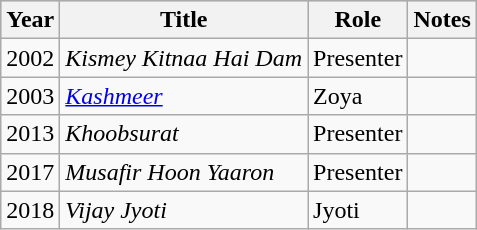<table class="wikitable sortable">
<tr align="center" bgcolor="#cccccc">
<th>Year</th>
<th>Title</th>
<th>Role</th>
<th>Notes</th>
</tr>
<tr>
<td>2002</td>
<td><em>Kismey Kitnaa Hai Dam</em></td>
<td>Presenter</td>
<td></td>
</tr>
<tr>
<td>2003</td>
<td><em><a href='#'>Kashmeer</a></em></td>
<td>Zoya</td>
<td></td>
</tr>
<tr>
<td>2013</td>
<td><em>Khoobsurat</em></td>
<td>Presenter</td>
<td></td>
</tr>
<tr>
<td>2017</td>
<td><em>Musafir Hoon Yaaron</em></td>
<td>Presenter</td>
<td></td>
</tr>
<tr>
<td>2018</td>
<td><em>Vijay Jyoti</em></td>
<td>Jyoti</td>
<td></td>
</tr>
</table>
